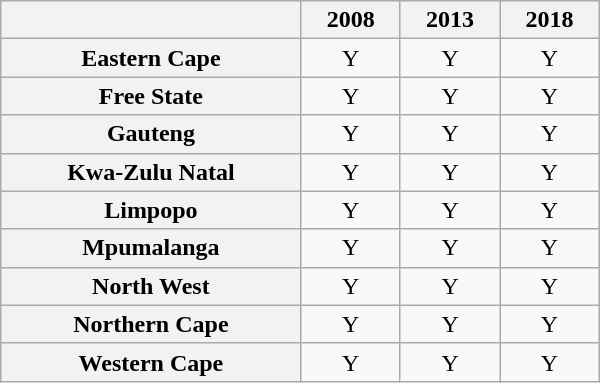<table class="wikitable sortable" style="text-align:center; width:400px; height:150px;">
<tr>
<th></th>
<th>2008</th>
<th>2013</th>
<th>2018</th>
</tr>
<tr>
<th scope="row">Eastern Cape</th>
<td>Y</td>
<td>Y</td>
<td>Y</td>
</tr>
<tr>
<th scope="row">Free State</th>
<td>Y</td>
<td>Y</td>
<td>Y</td>
</tr>
<tr>
<th scope="row">Gauteng</th>
<td>Y</td>
<td>Y</td>
<td>Y</td>
</tr>
<tr>
<th scope="row">Kwa-Zulu Natal</th>
<td>Y</td>
<td>Y</td>
<td>Y</td>
</tr>
<tr>
<th scope="row">Limpopo</th>
<td>Y</td>
<td>Y</td>
<td>Y</td>
</tr>
<tr>
<th scope="row">Mpumalanga</th>
<td>Y</td>
<td>Y</td>
<td>Y</td>
</tr>
<tr>
<th scope="row">North West</th>
<td>Y</td>
<td>Y</td>
<td>Y</td>
</tr>
<tr>
<th scope="row">Northern Cape</th>
<td>Y</td>
<td>Y</td>
<td>Y</td>
</tr>
<tr>
<th scope="row">Western Cape</th>
<td>Y</td>
<td>Y</td>
<td>Y</td>
</tr>
</table>
